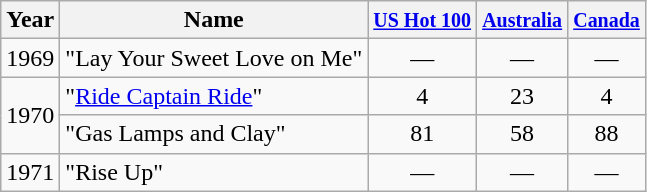<table class="wikitable">
<tr>
<th>Year</th>
<th>Name</th>
<th><small><a href='#'>US Hot 100</a></small></th>
<th><small><a href='#'>Australia</a></small></th>
<th><small><a href='#'>Canada</a></small></th>
</tr>
<tr>
<td>1969</td>
<td>"Lay Your Sweet Love on Me"</td>
<td style="text-align:center;">—</td>
<td style="text-align:center;">—</td>
<td style="text-align:center;">—</td>
</tr>
<tr>
<td rowspan="2">1970</td>
<td>"<a href='#'>Ride Captain Ride</a>"</td>
<td style="text-align:center;">4</td>
<td style="text-align:center;">23</td>
<td style="text-align:center;">4</td>
</tr>
<tr>
<td>"Gas Lamps and Clay"</td>
<td style="text-align:center;">81</td>
<td style="text-align:center;">58</td>
<td style="text-align:center;">88</td>
</tr>
<tr>
<td>1971</td>
<td>"Rise Up"</td>
<td style="text-align:center;">—</td>
<td style="text-align:center;">—</td>
<td style="text-align:center;">—</td>
</tr>
</table>
